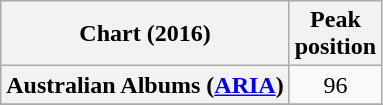<table class="wikitable sortable plainrowheaders" style="text-align:center">
<tr>
<th scope="col">Chart (2016)</th>
<th scope="col">Peak<br> position</th>
</tr>
<tr>
<th scope="row">Australian Albums (<a href='#'>ARIA</a>)</th>
<td>96</td>
</tr>
<tr>
</tr>
<tr>
</tr>
<tr>
</tr>
<tr>
</tr>
<tr>
</tr>
<tr>
</tr>
</table>
